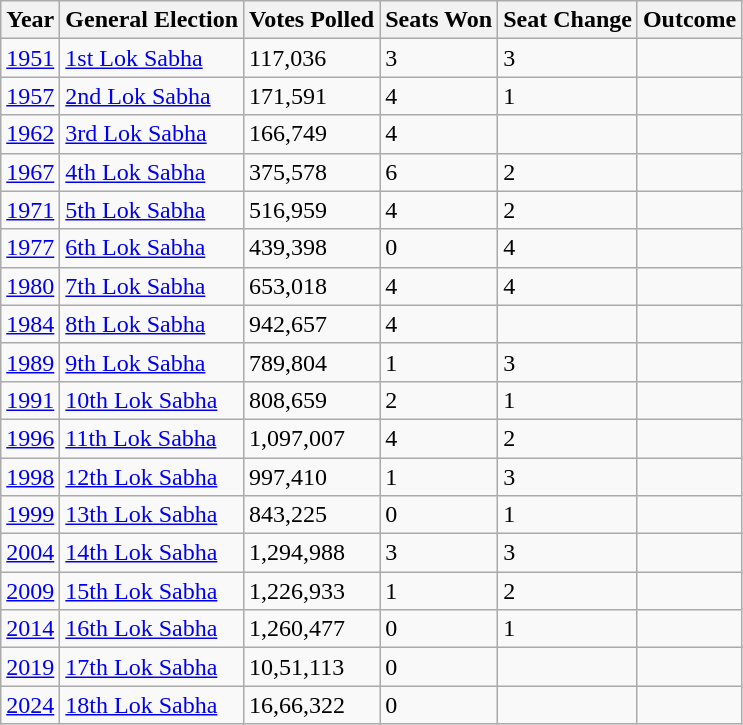<table class="wikitable">
<tr>
<th>Year</th>
<th>General Election</th>
<th>Votes Polled</th>
<th>Seats Won</th>
<th>Seat Change</th>
<th>Outcome</th>
</tr>
<tr>
<td><a href='#'>1951</a></td>
<td><a href='#'>1st Lok Sabha</a></td>
<td>117,036</td>
<td>3</td>
<td> 3</td>
<td></td>
</tr>
<tr>
<td><a href='#'>1957</a></td>
<td><a href='#'>2nd Lok Sabha</a></td>
<td>171,591</td>
<td>4</td>
<td> 1</td>
<td></td>
</tr>
<tr>
<td><a href='#'>1962</a></td>
<td><a href='#'>3rd Lok Sabha</a></td>
<td>166,749</td>
<td>4</td>
<td></td>
<td></td>
</tr>
<tr>
<td><a href='#'>1967</a></td>
<td><a href='#'>4th Lok Sabha</a></td>
<td>375,578</td>
<td>6</td>
<td> 2</td>
<td></td>
</tr>
<tr>
<td><a href='#'>1971</a></td>
<td><a href='#'>5th Lok Sabha</a></td>
<td>516,959</td>
<td>4</td>
<td>2</td>
<td></td>
</tr>
<tr>
<td><a href='#'>1977</a></td>
<td><a href='#'>6th Lok Sabha</a></td>
<td>439,398</td>
<td>0</td>
<td>4</td>
<td></td>
</tr>
<tr>
<td><a href='#'>1980</a></td>
<td><a href='#'>7th Lok Sabha</a></td>
<td>653,018</td>
<td>4</td>
<td> 4</td>
<td></td>
</tr>
<tr>
<td><a href='#'>1984</a></td>
<td><a href='#'>8th Lok Sabha</a></td>
<td>942,657</td>
<td>4</td>
<td></td>
<td></td>
</tr>
<tr>
<td><a href='#'>1989</a></td>
<td><a href='#'>9th Lok Sabha</a></td>
<td>789,804</td>
<td>1</td>
<td>3</td>
<td></td>
</tr>
<tr>
<td><a href='#'>1991</a></td>
<td><a href='#'>10th Lok Sabha</a></td>
<td>808,659</td>
<td>2</td>
<td> 1</td>
<td></td>
</tr>
<tr>
<td><a href='#'>1996</a></td>
<td><a href='#'>11th Lok Sabha</a></td>
<td>1,097,007</td>
<td>4</td>
<td> 2</td>
<td></td>
</tr>
<tr>
<td><a href='#'>1998</a></td>
<td><a href='#'>12th Lok Sabha</a></td>
<td>997,410</td>
<td>1</td>
<td>3</td>
<td></td>
</tr>
<tr>
<td><a href='#'>1999</a></td>
<td><a href='#'>13th Lok Sabha</a></td>
<td>843,225</td>
<td>0</td>
<td>1</td>
<td></td>
</tr>
<tr>
<td><a href='#'>2004</a></td>
<td><a href='#'>14th Lok Sabha</a></td>
<td>1,294,988</td>
<td>3</td>
<td>3</td>
<td></td>
</tr>
<tr>
<td><a href='#'>2009</a></td>
<td><a href='#'>15th Lok Sabha</a></td>
<td>1,226,933</td>
<td>1</td>
<td>2</td>
<td></td>
</tr>
<tr>
<td><a href='#'>2014</a></td>
<td><a href='#'>16th Lok Sabha</a></td>
<td>1,260,477</td>
<td>0</td>
<td>1</td>
<td></td>
</tr>
<tr>
<td><a href='#'>2019</a></td>
<td><a href='#'>17th Lok Sabha</a></td>
<td>10,51,113</td>
<td>0</td>
<td></td>
<td></td>
</tr>
<tr>
<td><a href='#'>2024</a></td>
<td><a href='#'>18th Lok Sabha</a></td>
<td>16,66,322</td>
<td>0</td>
<td></td>
<td></td>
</tr>
</table>
